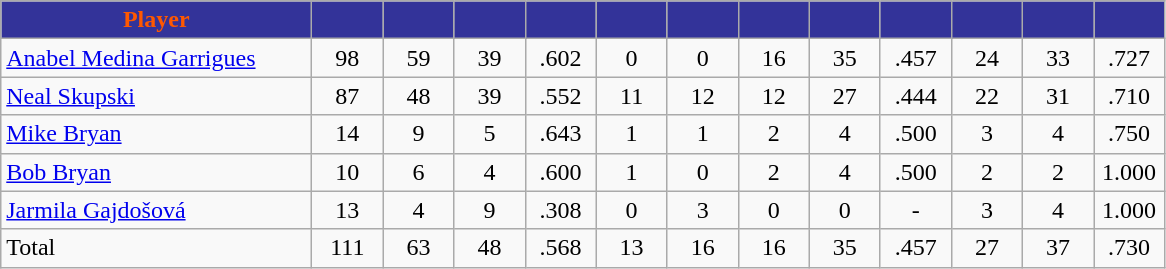<table class="wikitable" style="text-align:center">
<tr>
<th style="background:#333399; color:#FF5800" width="200px">Player</th>
<th style="background:#333399; color:#FF5800" width="40px"></th>
<th style="background:#333399; color:#FF5800" width="40px"></th>
<th style="background:#333399; color:#FF5800" width="40px"></th>
<th style="background:#333399; color:#FF5800" width="40px"></th>
<th style="background:#333399; color:#FF5800" width="40px"></th>
<th style="background:#333399; color:#FF5800" width="40px"></th>
<th style="background:#333399; color:#FF5800" width="40px"></th>
<th style="background:#333399; color:#FF5800" width="40px"></th>
<th style="background:#333399; color:#FF5800" width="40px"></th>
<th style="background:#333399; color:#FF5800" width="40px"></th>
<th style="background:#333399; color:#FF5800" width="40px"></th>
<th style="background:#333399; color:#FF5800" width="40px"></th>
</tr>
<tr>
<td style="text-align:left"><a href='#'>Anabel Medina Garrigues</a></td>
<td>98</td>
<td>59</td>
<td>39</td>
<td>.602</td>
<td>0</td>
<td>0</td>
<td>16</td>
<td>35</td>
<td>.457</td>
<td>24</td>
<td>33</td>
<td>.727</td>
</tr>
<tr>
<td style="text-align:left"><a href='#'>Neal Skupski</a></td>
<td>87</td>
<td>48</td>
<td>39</td>
<td>.552</td>
<td>11</td>
<td>12</td>
<td>12</td>
<td>27</td>
<td>.444</td>
<td>22</td>
<td>31</td>
<td>.710</td>
</tr>
<tr>
<td style="text-align:left"><a href='#'>Mike Bryan</a></td>
<td>14</td>
<td>9</td>
<td>5</td>
<td>.643</td>
<td>1</td>
<td>1</td>
<td>2</td>
<td>4</td>
<td>.500</td>
<td>3</td>
<td>4</td>
<td>.750</td>
</tr>
<tr>
<td style="text-align:left"><a href='#'>Bob Bryan</a></td>
<td>10</td>
<td>6</td>
<td>4</td>
<td>.600</td>
<td>1</td>
<td>0</td>
<td>2</td>
<td>4</td>
<td>.500</td>
<td>2</td>
<td>2</td>
<td>1.000</td>
</tr>
<tr>
<td style="text-align:left"><a href='#'>Jarmila Gajdošová</a></td>
<td>13</td>
<td>4</td>
<td>9</td>
<td>.308</td>
<td>0</td>
<td>3</td>
<td>0</td>
<td>0</td>
<td>-</td>
<td>3</td>
<td>4</td>
<td>1.000</td>
</tr>
<tr>
<td style="text-align:left">Total</td>
<td>111</td>
<td>63</td>
<td>48</td>
<td>.568</td>
<td>13</td>
<td>16</td>
<td>16</td>
<td>35</td>
<td>.457</td>
<td>27</td>
<td>37</td>
<td>.730</td>
</tr>
</table>
